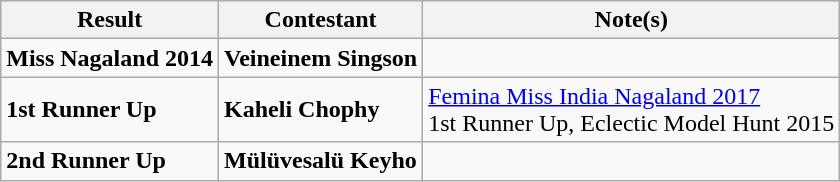<table class="wikitable">
<tr>
<th>Result</th>
<th>Contestant</th>
<th>Note(s)</th>
</tr>
<tr>
<td><strong>Miss Nagaland 2014</strong></td>
<td><strong>Veineinem Singson</strong></td>
<td></td>
</tr>
<tr>
<td><strong>1st Runner Up</strong></td>
<td><strong>Kaheli Chophy</strong></td>
<td><a href='#'>Femina Miss India Nagaland 2017</a><br>1st Runner Up, Eclectic Model Hunt 2015</td>
</tr>
<tr>
<td><strong>2nd Runner Up</strong></td>
<td><strong>Mülüvesalü Keyho</strong></td>
<td></td>
</tr>
</table>
